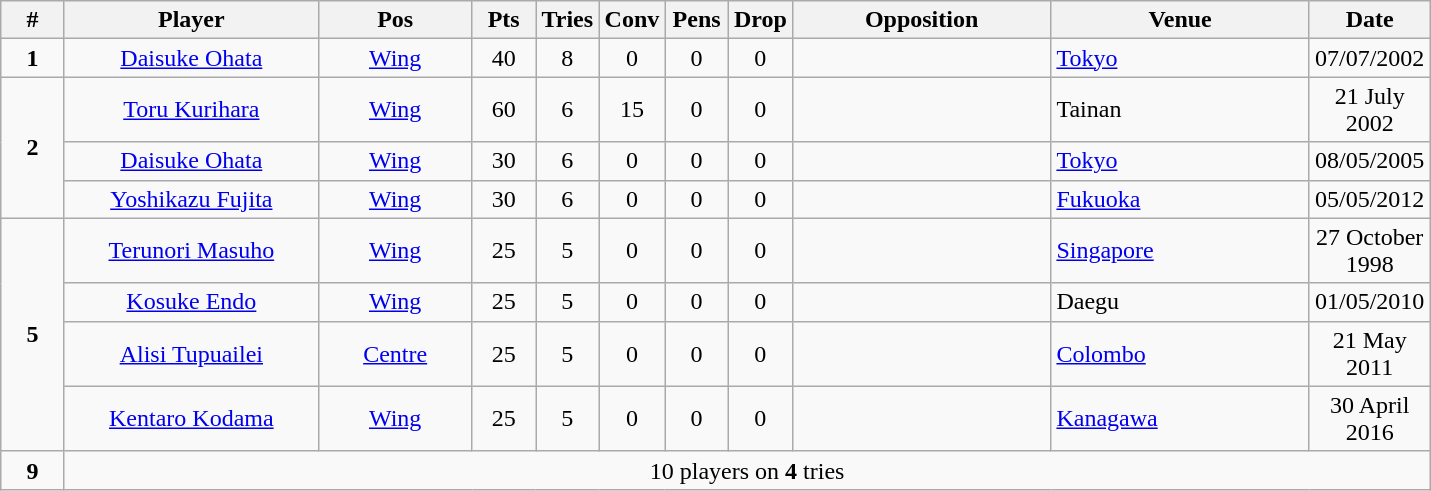<table class="wikitable" style="font-size:100%; text-align:center;">
<tr>
<th style="width:35px;">#</th>
<th style="width:162px;">Player</th>
<th style="width:95px;">Pos</th>
<th style="width:35px;">Pts</th>
<th style="width:35px;">Tries</th>
<th style="width:35px;">Conv</th>
<th style="width:35px;">Pens</th>
<th style="width:35px;">Drop</th>
<th style="width:165px;">Opposition</th>
<th style="width:165px;">Venue</th>
<th style="width:65px;">Date</th>
</tr>
<tr>
<td><strong>1</strong></td>
<td><a href='#'>Daisuke Ohata</a></td>
<td><a href='#'>Wing</a></td>
<td>40</td>
<td>8</td>
<td>0</td>
<td>0</td>
<td>0</td>
<td style=text-align:left></td>
<td style=text-align:left> <a href='#'>Tokyo</a></td>
<td>07/07/2002</td>
</tr>
<tr>
<td rowspan=3><strong>2</strong></td>
<td><a href='#'>Toru Kurihara</a></td>
<td><a href='#'>Wing</a></td>
<td>60</td>
<td>6</td>
<td>15</td>
<td>0</td>
<td>0</td>
<td style=text-align:left></td>
<td style=text-align:left> Tainan</td>
<td>21 July 2002</td>
</tr>
<tr>
<td><a href='#'>Daisuke Ohata</a></td>
<td><a href='#'>Wing</a></td>
<td>30</td>
<td>6</td>
<td>0</td>
<td>0</td>
<td>0</td>
<td style=text-align:left></td>
<td style=text-align:left> <a href='#'>Tokyo</a></td>
<td>08/05/2005</td>
</tr>
<tr>
<td><a href='#'>Yoshikazu Fujita</a></td>
<td><a href='#'>Wing</a></td>
<td>30</td>
<td>6</td>
<td>0</td>
<td>0</td>
<td>0</td>
<td style=text-align:left></td>
<td style=text-align:left> <a href='#'>Fukuoka</a></td>
<td>05/05/2012</td>
</tr>
<tr>
<td rowspan=4><strong>5</strong></td>
<td><a href='#'>Terunori Masuho</a></td>
<td><a href='#'>Wing</a></td>
<td>25</td>
<td>5</td>
<td>0</td>
<td>0</td>
<td>0</td>
<td style=text-align:left></td>
<td style=text-align:left> <a href='#'>Singapore</a></td>
<td>27 October 1998</td>
</tr>
<tr>
<td><a href='#'>Kosuke Endo</a></td>
<td><a href='#'>Wing</a></td>
<td>25</td>
<td>5</td>
<td>0</td>
<td>0</td>
<td>0</td>
<td style=text-align:left></td>
<td style=text-align:left> Daegu</td>
<td>01/05/2010</td>
</tr>
<tr>
<td><a href='#'>Alisi Tupuailei</a></td>
<td><a href='#'>Centre</a></td>
<td>25</td>
<td>5</td>
<td>0</td>
<td>0</td>
<td>0</td>
<td style=text-align:left></td>
<td style=text-align:left> <a href='#'>Colombo</a></td>
<td>21 May 2011</td>
</tr>
<tr>
<td><a href='#'>Kentaro Kodama</a></td>
<td><a href='#'>Wing</a></td>
<td>25</td>
<td>5</td>
<td>0</td>
<td>0</td>
<td>0</td>
<td style=text-align:left></td>
<td style=text-align:left> <a href='#'>Kanagawa</a></td>
<td>30 April 2016</td>
</tr>
<tr>
<td><strong>9</strong></td>
<td colspan=10>10 players on <strong>4</strong> tries</td>
</tr>
</table>
